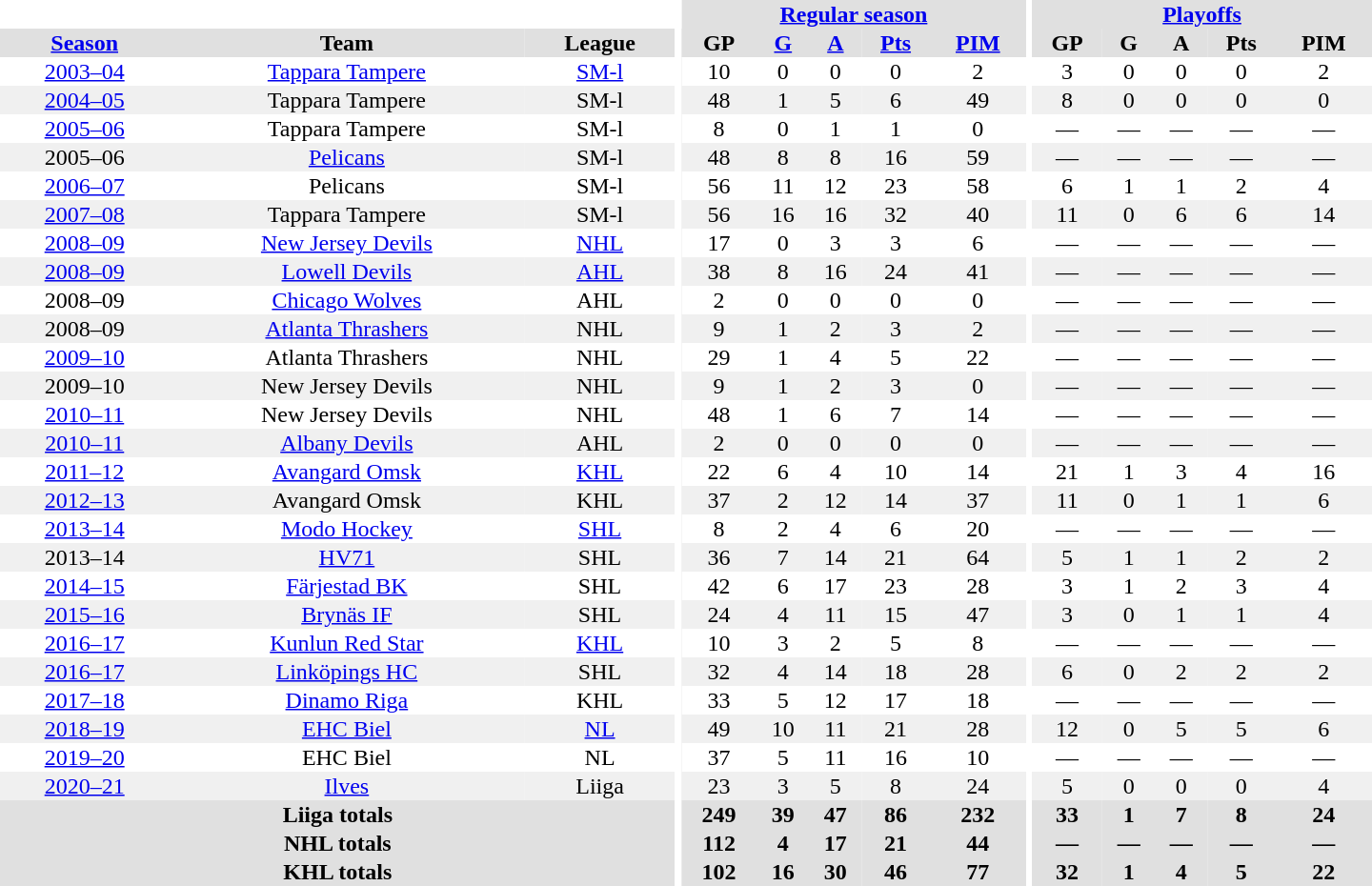<table border="0" cellpadding="1" cellspacing="0" style="text-align:center; width:60em">
<tr bgcolor="#e0e0e0">
<th colspan="3" bgcolor="#ffffff"></th>
<th rowspan="100" bgcolor="#ffffff"></th>
<th colspan="5"><a href='#'>Regular season</a></th>
<th rowspan="100" bgcolor="#ffffff"></th>
<th colspan="5"><a href='#'>Playoffs</a></th>
</tr>
<tr bgcolor="#e0e0e0">
<th><a href='#'>Season</a></th>
<th>Team</th>
<th>League</th>
<th>GP</th>
<th><a href='#'>G</a></th>
<th><a href='#'>A</a></th>
<th><a href='#'>Pts</a></th>
<th><a href='#'>PIM</a></th>
<th>GP</th>
<th>G</th>
<th>A</th>
<th>Pts</th>
<th>PIM</th>
</tr>
<tr ALIGN="center">
<td><a href='#'>2003–04</a></td>
<td><a href='#'>Tappara Tampere</a></td>
<td><a href='#'>SM-l</a></td>
<td>10</td>
<td>0</td>
<td>0</td>
<td>0</td>
<td>2</td>
<td>3</td>
<td>0</td>
<td>0</td>
<td>0</td>
<td>2</td>
</tr>
<tr ALIGN="center" bgcolor="#f0f0f0">
<td><a href='#'>2004–05</a></td>
<td>Tappara Tampere</td>
<td>SM-l</td>
<td>48</td>
<td>1</td>
<td>5</td>
<td>6</td>
<td>49</td>
<td>8</td>
<td>0</td>
<td>0</td>
<td>0</td>
<td>0</td>
</tr>
<tr ALIGN="center">
<td><a href='#'>2005–06</a></td>
<td>Tappara Tampere</td>
<td>SM-l</td>
<td>8</td>
<td>0</td>
<td>1</td>
<td>1</td>
<td>0</td>
<td>—</td>
<td>—</td>
<td>—</td>
<td>—</td>
<td>—</td>
</tr>
<tr ALIGN="center"  bgcolor="#f0f0f0">
<td>2005–06</td>
<td><a href='#'>Pelicans</a></td>
<td>SM-l</td>
<td>48</td>
<td>8</td>
<td>8</td>
<td>16</td>
<td>59</td>
<td>—</td>
<td>—</td>
<td>—</td>
<td>—</td>
<td>—</td>
</tr>
<tr ALIGN="center">
<td><a href='#'>2006–07</a></td>
<td>Pelicans</td>
<td>SM-l</td>
<td>56</td>
<td>11</td>
<td>12</td>
<td>23</td>
<td>58</td>
<td>6</td>
<td>1</td>
<td>1</td>
<td>2</td>
<td>4</td>
</tr>
<tr ALIGN="center" bgcolor="#f0f0f0">
<td><a href='#'>2007–08</a></td>
<td>Tappara Tampere</td>
<td>SM-l</td>
<td>56</td>
<td>16</td>
<td>16</td>
<td>32</td>
<td>40</td>
<td>11</td>
<td>0</td>
<td>6</td>
<td>6</td>
<td>14</td>
</tr>
<tr ALIGN="center">
<td><a href='#'>2008–09</a></td>
<td><a href='#'>New Jersey Devils</a></td>
<td><a href='#'>NHL</a></td>
<td>17</td>
<td>0</td>
<td>3</td>
<td>3</td>
<td>6</td>
<td>—</td>
<td>—</td>
<td>—</td>
<td>—</td>
<td>—</td>
</tr>
<tr ALIGN="center" bgcolor="#f0f0f0">
<td><a href='#'>2008–09</a></td>
<td><a href='#'>Lowell Devils</a></td>
<td><a href='#'>AHL</a></td>
<td>38</td>
<td>8</td>
<td>16</td>
<td>24</td>
<td>41</td>
<td>—</td>
<td>—</td>
<td>—</td>
<td>—</td>
<td>—</td>
</tr>
<tr ALIGN="center">
<td>2008–09</td>
<td><a href='#'>Chicago Wolves</a></td>
<td>AHL</td>
<td>2</td>
<td>0</td>
<td>0</td>
<td>0</td>
<td>0</td>
<td>—</td>
<td>—</td>
<td>—</td>
<td>—</td>
<td>—</td>
</tr>
<tr ALIGN="center" bgcolor="#f0f0f0">
<td>2008–09</td>
<td><a href='#'>Atlanta Thrashers</a></td>
<td>NHL</td>
<td>9</td>
<td>1</td>
<td>2</td>
<td>3</td>
<td>2</td>
<td>—</td>
<td>—</td>
<td>—</td>
<td>—</td>
<td>—</td>
</tr>
<tr ALIGN="center">
<td><a href='#'>2009–10</a></td>
<td>Atlanta Thrashers</td>
<td>NHL</td>
<td>29</td>
<td>1</td>
<td>4</td>
<td>5</td>
<td>22</td>
<td>—</td>
<td>—</td>
<td>—</td>
<td>—</td>
<td>—</td>
</tr>
<tr ALIGN="center"  bgcolor="#f0f0f0">
<td 2009–10 NHL season>2009–10</td>
<td>New Jersey Devils</td>
<td>NHL</td>
<td>9</td>
<td>1</td>
<td>2</td>
<td>3</td>
<td>0</td>
<td>—</td>
<td>—</td>
<td>—</td>
<td>—</td>
<td>—</td>
</tr>
<tr ALIGN="center">
<td><a href='#'>2010–11</a></td>
<td>New Jersey Devils</td>
<td>NHL</td>
<td>48</td>
<td>1</td>
<td>6</td>
<td>7</td>
<td>14</td>
<td>—</td>
<td>—</td>
<td>—</td>
<td>—</td>
<td>—</td>
</tr>
<tr ALIGN="center" bgcolor="#f0f0f0">
<td><a href='#'>2010–11</a></td>
<td><a href='#'>Albany Devils</a></td>
<td>AHL</td>
<td>2</td>
<td>0</td>
<td>0</td>
<td>0</td>
<td>0</td>
<td>—</td>
<td>—</td>
<td>—</td>
<td>—</td>
<td>—</td>
</tr>
<tr ALIGN="center">
<td><a href='#'>2011–12</a></td>
<td><a href='#'>Avangard Omsk</a></td>
<td><a href='#'>KHL</a></td>
<td>22</td>
<td>6</td>
<td>4</td>
<td>10</td>
<td>14</td>
<td>21</td>
<td>1</td>
<td>3</td>
<td>4</td>
<td>16</td>
</tr>
<tr ALIGN="center" bgcolor="#f0f0f0">
<td><a href='#'>2012–13</a></td>
<td>Avangard Omsk</td>
<td>KHL</td>
<td>37</td>
<td>2</td>
<td>12</td>
<td>14</td>
<td>37</td>
<td>11</td>
<td>0</td>
<td>1</td>
<td>1</td>
<td>6</td>
</tr>
<tr ALIGN="center">
<td><a href='#'>2013–14</a></td>
<td><a href='#'>Modo Hockey</a></td>
<td><a href='#'>SHL</a></td>
<td>8</td>
<td>2</td>
<td>4</td>
<td>6</td>
<td>20</td>
<td>—</td>
<td>—</td>
<td>—</td>
<td>—</td>
<td>—</td>
</tr>
<tr ALIGN="center" bgcolor="#f0f0f0">
<td>2013–14</td>
<td><a href='#'>HV71</a></td>
<td>SHL</td>
<td>36</td>
<td>7</td>
<td>14</td>
<td>21</td>
<td>64</td>
<td>5</td>
<td>1</td>
<td>1</td>
<td>2</td>
<td>2</td>
</tr>
<tr ALIGN="center">
<td><a href='#'>2014–15</a></td>
<td><a href='#'>Färjestad BK</a></td>
<td>SHL</td>
<td>42</td>
<td>6</td>
<td>17</td>
<td>23</td>
<td>28</td>
<td>3</td>
<td>1</td>
<td>2</td>
<td>3</td>
<td>4</td>
</tr>
<tr ALIGN="center" bgcolor="#f0f0f0">
<td><a href='#'>2015–16</a></td>
<td><a href='#'>Brynäs IF</a></td>
<td>SHL</td>
<td>24</td>
<td>4</td>
<td>11</td>
<td>15</td>
<td>47</td>
<td>3</td>
<td>0</td>
<td>1</td>
<td>1</td>
<td>4</td>
</tr>
<tr ALIGN="center">
<td><a href='#'>2016–17</a></td>
<td><a href='#'>Kunlun Red Star</a></td>
<td><a href='#'>KHL</a></td>
<td>10</td>
<td>3</td>
<td>2</td>
<td>5</td>
<td>8</td>
<td>—</td>
<td>—</td>
<td>—</td>
<td>—</td>
<td>—</td>
</tr>
<tr ALIGN="center" bgcolor="#f0f0f0">
<td><a href='#'>2016–17</a></td>
<td><a href='#'>Linköpings HC</a></td>
<td>SHL</td>
<td>32</td>
<td>4</td>
<td>14</td>
<td>18</td>
<td>28</td>
<td>6</td>
<td>0</td>
<td>2</td>
<td>2</td>
<td>2</td>
</tr>
<tr ALIGN="center">
<td><a href='#'>2017–18</a></td>
<td><a href='#'>Dinamo Riga</a></td>
<td>KHL</td>
<td>33</td>
<td>5</td>
<td>12</td>
<td>17</td>
<td>18</td>
<td>—</td>
<td>—</td>
<td>—</td>
<td>—</td>
<td>—</td>
</tr>
<tr ALIGN="center" bgcolor="#f0f0f0">
<td><a href='#'>2018–19</a></td>
<td><a href='#'>EHC Biel</a></td>
<td><a href='#'>NL</a></td>
<td>49</td>
<td>10</td>
<td>11</td>
<td>21</td>
<td>28</td>
<td>12</td>
<td>0</td>
<td>5</td>
<td>5</td>
<td>6</td>
</tr>
<tr>
<td><a href='#'>2019–20</a></td>
<td>EHC Biel</td>
<td>NL</td>
<td>37</td>
<td>5</td>
<td>11</td>
<td>16</td>
<td>10</td>
<td>—</td>
<td>—</td>
<td>—</td>
<td>—</td>
<td>—</td>
</tr>
<tr ALIGN="center" bgcolor="#f0f0f0">
<td><a href='#'>2020–21</a></td>
<td><a href='#'>Ilves</a></td>
<td>Liiga</td>
<td>23</td>
<td>3</td>
<td>5</td>
<td>8</td>
<td>24</td>
<td>5</td>
<td>0</td>
<td>0</td>
<td>0</td>
<td>4</td>
</tr>
<tr bgcolor="#e0e0e0">
<th colspan="3">Liiga totals</th>
<th>249</th>
<th>39</th>
<th>47</th>
<th>86</th>
<th>232</th>
<th>33</th>
<th>1</th>
<th>7</th>
<th>8</th>
<th>24</th>
</tr>
<tr bgcolor="#e0e0e0">
<th colspan="3">NHL totals</th>
<th>112</th>
<th>4</th>
<th>17</th>
<th>21</th>
<th>44</th>
<th>—</th>
<th>—</th>
<th>—</th>
<th>—</th>
<th>—</th>
</tr>
<tr bgcolor="#e0e0e0">
<th colspan="3">KHL totals</th>
<th>102</th>
<th>16</th>
<th>30</th>
<th>46</th>
<th>77</th>
<th>32</th>
<th>1</th>
<th>4</th>
<th>5</th>
<th>22</th>
</tr>
</table>
